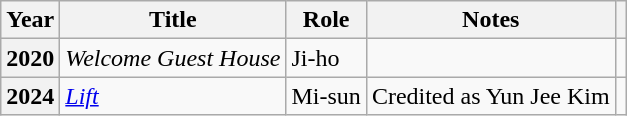<table class="wikitable sortable plainrowheaders">
<tr>
<th scope="col">Year</th>
<th scope="col">Title</th>
<th scope="col">Role</th>
<th scope="col">Notes</th>
<th scope="col" class="unsortable"></th>
</tr>
<tr>
<th scope="row">2020</th>
<td><em>Welcome Guest House</em></td>
<td>Ji-ho</td>
<td></td>
<td style="text-align:center"></td>
</tr>
<tr>
<th scope="row">2024</th>
<td><em><a href='#'>Lift</a></em></td>
<td>Mi-sun</td>
<td>Credited as Yun Jee Kim</td>
<td style="text-align:center"></td>
</tr>
</table>
